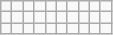<table class="wikitable letters-teal">
<tr>
<td></td>
<td></td>
<td></td>
<td></td>
<td></td>
<td></td>
<td></td>
<td></td>
<td></td>
<td></td>
</tr>
<tr>
<td></td>
<td></td>
<td></td>
<td></td>
<td></td>
<td></td>
<td></td>
<td></td>
<td></td>
<td></td>
</tr>
<tr>
<td></td>
<td></td>
<td></td>
<td></td>
<td></td>
<td></td>
<td></td>
<td></td>
<td></td>
<td></td>
</tr>
</table>
